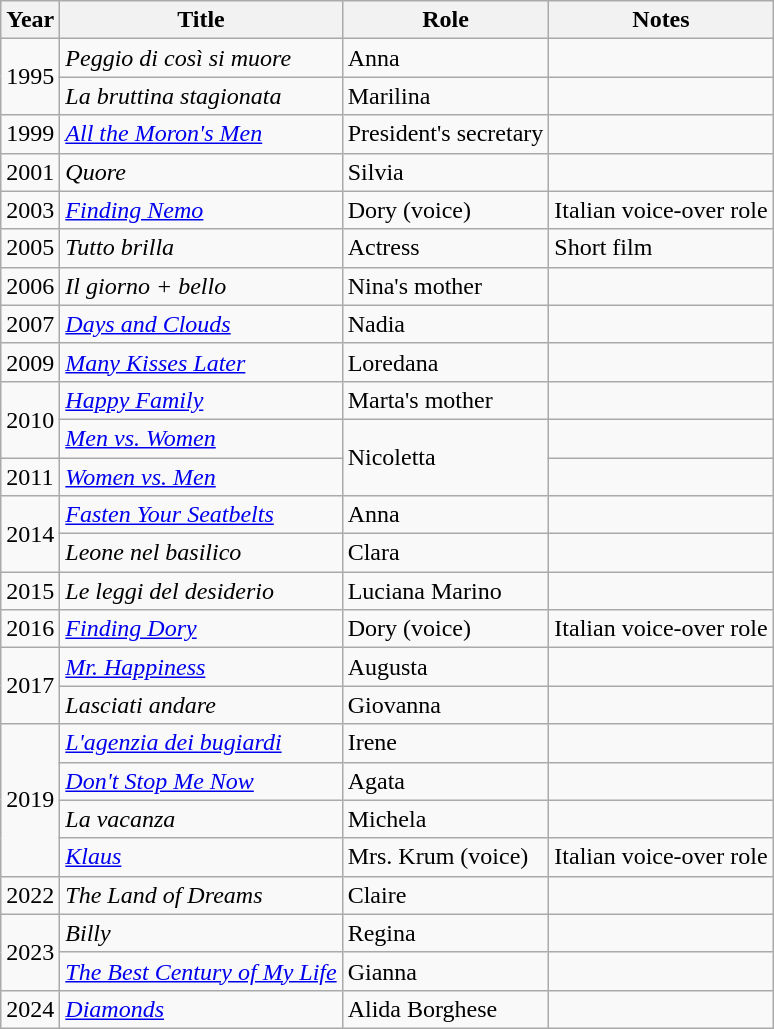<table class="wikitable">
<tr>
<th>Year</th>
<th>Title</th>
<th>Role</th>
<th>Notes</th>
</tr>
<tr>
<td rowspan="2">1995</td>
<td><em>Peggio di così si muore</em></td>
<td>Anna</td>
<td></td>
</tr>
<tr>
<td><em>La bruttina stagionata</em></td>
<td>Marilina</td>
<td></td>
</tr>
<tr>
<td>1999</td>
<td><em><a href='#'>All the Moron's Men</a></em></td>
<td>President's secretary</td>
<td></td>
</tr>
<tr>
<td>2001</td>
<td><em>Quore</em></td>
<td>Silvia</td>
<td></td>
</tr>
<tr>
<td>2003</td>
<td><em><a href='#'>Finding Nemo</a></em></td>
<td>Dory (voice)</td>
<td>Italian voice-over role</td>
</tr>
<tr>
<td>2005</td>
<td><em>Tutto brilla</em></td>
<td>Actress</td>
<td>Short film</td>
</tr>
<tr>
<td>2006</td>
<td><em>Il giorno + bello</em></td>
<td>Nina's mother</td>
<td></td>
</tr>
<tr>
<td>2007</td>
<td><em><a href='#'>Days and Clouds</a></em></td>
<td>Nadia</td>
<td></td>
</tr>
<tr>
<td>2009</td>
<td><em><a href='#'>Many Kisses Later</a></em></td>
<td>Loredana</td>
<td></td>
</tr>
<tr>
<td rowspan="2">2010</td>
<td><em><a href='#'>Happy Family</a></em></td>
<td>Marta's mother</td>
<td></td>
</tr>
<tr>
<td><em><a href='#'>Men vs. Women</a></em></td>
<td rowspan="2">Nicoletta</td>
<td></td>
</tr>
<tr>
<td>2011</td>
<td><em><a href='#'>Women vs. Men</a></em></td>
<td></td>
</tr>
<tr>
<td rowspan="2">2014</td>
<td><em><a href='#'>Fasten Your Seatbelts</a></em></td>
<td>Anna</td>
<td></td>
</tr>
<tr>
<td><em>Leone nel basilico</em></td>
<td>Clara</td>
<td></td>
</tr>
<tr>
<td>2015</td>
<td><em>Le leggi del desiderio</em></td>
<td>Luciana Marino</td>
<td></td>
</tr>
<tr>
<td>2016</td>
<td><em><a href='#'>Finding Dory</a></em></td>
<td>Dory (voice)</td>
<td>Italian voice-over role</td>
</tr>
<tr>
<td rowspan="2">2017</td>
<td><em><a href='#'>Mr. Happiness</a></em></td>
<td>Augusta</td>
<td></td>
</tr>
<tr>
<td><em>Lasciati andare</em></td>
<td>Giovanna</td>
<td></td>
</tr>
<tr>
<td rowspan="4">2019</td>
<td><em><a href='#'>L'agenzia dei bugiardi</a></em></td>
<td>Irene</td>
<td></td>
</tr>
<tr>
<td><em><a href='#'>Don't Stop Me Now</a></em></td>
<td>Agata</td>
<td></td>
</tr>
<tr>
<td><em>La vacanza</em></td>
<td>Michela</td>
<td></td>
</tr>
<tr>
<td><em><a href='#'>Klaus</a></em></td>
<td>Mrs. Krum (voice)</td>
<td>Italian voice-over role</td>
</tr>
<tr>
<td>2022</td>
<td><em>The Land of Dreams</em></td>
<td>Claire</td>
<td></td>
</tr>
<tr>
<td rowspan="2">2023</td>
<td><em>Billy</em></td>
<td>Regina</td>
<td></td>
</tr>
<tr>
<td><em><a href='#'>The Best Century of My Life</a></em></td>
<td>Gianna</td>
<td></td>
</tr>
<tr>
<td>2024</td>
<td><em><a href='#'>Diamonds</a></em></td>
<td>Alida Borghese</td>
<td></td>
</tr>
</table>
